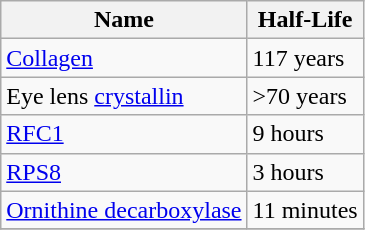<table class="wikitable floatright" border="1">
<tr>
<th>Name</th>
<th>Half-Life</th>
</tr>
<tr>
<td><a href='#'>Collagen</a></td>
<td>117 years</td>
</tr>
<tr>
<td>Eye lens <a href='#'>crystallin</a></td>
<td>>70 years</td>
</tr>
<tr>
<td><a href='#'>RFC1</a></td>
<td>9 hours</td>
</tr>
<tr>
<td><a href='#'>RPS8</a></td>
<td>3 hours</td>
</tr>
<tr>
<td><a href='#'>Ornithine decarboxylase</a></td>
<td>11 minutes</td>
</tr>
<tr>
</tr>
</table>
